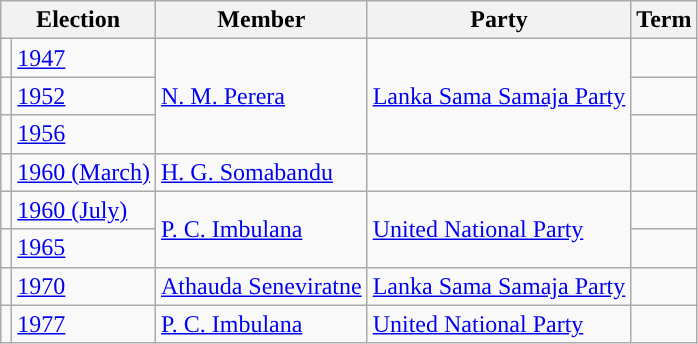<table class="wikitable">
<tr>
<th colspan="2">Election</th>
<th>Member</th>
<th>Party</th>
<th>Term</th>
</tr>
<tr>
<td style="background-color: "></td>
<td><a href='#'>1947</a></td>
<td rowspan=3><a href='#'>N. M. Perera</a></td>
<td rowspan=3><a href='#'>Lanka Sama Samaja Party</a></td>
<td></td>
</tr>
<tr>
<td style="background-color: "></td>
<td><a href='#'>1952</a></td>
<td></td>
</tr>
<tr>
<td style="background-color: "></td>
<td><a href='#'>1956</a></td>
<td></td>
</tr>
<tr>
<td style="background-color: "></td>
<td><a href='#'>1960 (March)</a></td>
<td><a href='#'>H. G. Somabandu</a></td>
<td></td>
<td></td>
</tr>
<tr>
<td style="background-color: "></td>
<td><a href='#'>1960 (July)</a></td>
<td rowspan=2><a href='#'>P. C. Imbulana</a></td>
<td rowspan=2><a href='#'>United National Party</a></td>
<td></td>
</tr>
<tr>
<td style="background-color: "></td>
<td><a href='#'>1965</a></td>
<td></td>
</tr>
<tr>
<td style="background-color: "></td>
<td><a href='#'>1970</a></td>
<td><a href='#'>Athauda Seneviratne</a></td>
<td><a href='#'>Lanka Sama Samaja Party</a></td>
<td></td>
</tr>
<tr>
<td style="background-color: "></td>
<td><a href='#'>1977</a></td>
<td><a href='#'>P. C. Imbulana</a></td>
<td><a href='#'>United National Party</a></td>
<td></td>
</tr>
</table>
